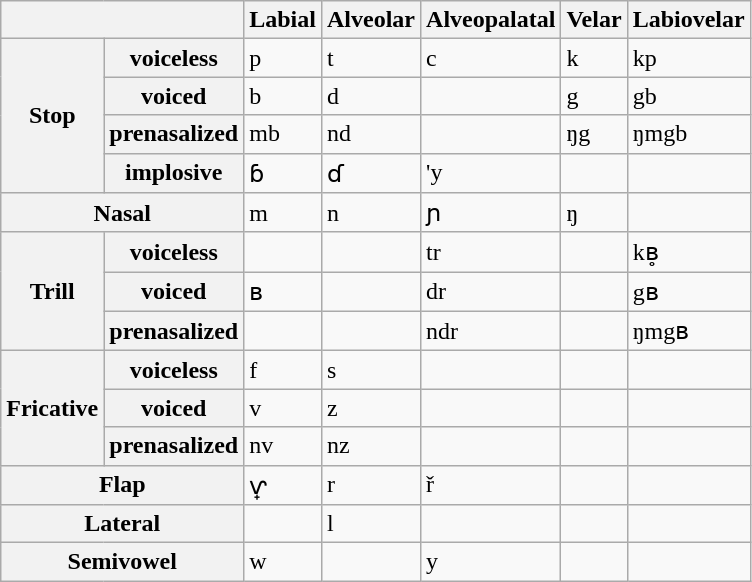<table class="wikitable">
<tr>
<th colspan=2></th>
<th>Labial</th>
<th>Alveolar</th>
<th>Alveopalatal</th>
<th>Velar</th>
<th>Labiovelar</th>
</tr>
<tr>
<th rowspan = 4>Stop</th>
<th>voiceless</th>
<td>p</td>
<td>t</td>
<td>c</td>
<td>k</td>
<td>kp</td>
</tr>
<tr>
<th>voiced</th>
<td>b</td>
<td>d</td>
<td></td>
<td>g</td>
<td>gb</td>
</tr>
<tr>
<th>prenasalized</th>
<td>mb</td>
<td>nd</td>
<td></td>
<td>ŋg</td>
<td>ŋmgb</td>
</tr>
<tr>
<th>implosive</th>
<td>ɓ</td>
<td>ɗ</td>
<td>'y</td>
<td></td>
<td></td>
</tr>
<tr>
<th colspan=2>Nasal</th>
<td>m</td>
<td>n</td>
<td>ɲ</td>
<td>ŋ</td>
<td></td>
</tr>
<tr>
<th rowspan=3>Trill</th>
<th>voiceless</th>
<td></td>
<td></td>
<td>tr</td>
<td></td>
<td>kʙ̥</td>
</tr>
<tr>
<th>voiced</th>
<td>ʙ</td>
<td></td>
<td>dr</td>
<td></td>
<td>gʙ</td>
</tr>
<tr>
<th>prenasalized</th>
<td></td>
<td></td>
<td>ndr</td>
<td></td>
<td>ŋmgʙ</td>
</tr>
<tr>
<th rowspan=3>Fricative</th>
<th>voiceless</th>
<td>f</td>
<td>s</td>
<td></td>
<td></td>
<td></td>
</tr>
<tr>
<th>voiced</th>
<td>v</td>
<td>z</td>
<td></td>
<td></td>
<td></td>
</tr>
<tr>
<th>prenasalized</th>
<td>nv</td>
<td>nz</td>
<td></td>
<td></td>
<td></td>
</tr>
<tr>
<th colspan=2>Flap</th>
<td>ⱱ̟</td>
<td>r</td>
<td>ř</td>
<td></td>
<td></td>
</tr>
<tr>
<th colspan=2>Lateral</th>
<td></td>
<td>l</td>
<td></td>
<td></td>
<td></td>
</tr>
<tr>
<th colspan=2>Semivowel</th>
<td>w</td>
<td></td>
<td>y</td>
<td></td>
<td></td>
</tr>
</table>
